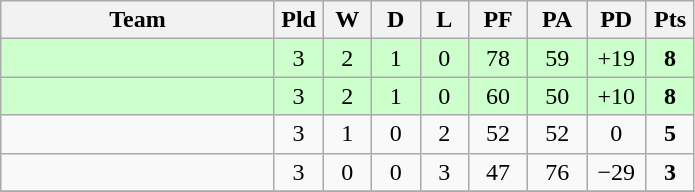<table class="wikitable" style="text-align:center">
<tr>
<th width=175>Team</th>
<th width=25 abbr="Played">Pld</th>
<th width=25 abbr="Won">W</th>
<th width=25 abbr="Drawn">D</th>
<th width=25 abbr="Lost">L</th>
<th width=32 abbr="Points for">PF</th>
<th width=32 abbr="Points against">PA</th>
<th width=32 abbr="Points difference">PD</th>
<th width=25 abbr="Points">Pts</th>
</tr>
<tr style="background:#cfc">
<td align=left></td>
<td>3</td>
<td>2</td>
<td>1</td>
<td>0</td>
<td>78</td>
<td>59</td>
<td>+19</td>
<td><strong>8</strong></td>
</tr>
<tr style="background:#cfc">
<td align=left></td>
<td>3</td>
<td>2</td>
<td>1</td>
<td>0</td>
<td>60</td>
<td>50</td>
<td>+10</td>
<td><strong>8</strong></td>
</tr>
<tr>
<td align=left></td>
<td>3</td>
<td>1</td>
<td>0</td>
<td>2</td>
<td>52</td>
<td>52</td>
<td>0</td>
<td><strong>5</strong></td>
</tr>
<tr>
<td align=left></td>
<td>3</td>
<td>0</td>
<td>0</td>
<td>3</td>
<td>47</td>
<td>76</td>
<td>−29</td>
<td><strong>3</strong></td>
</tr>
<tr>
</tr>
</table>
